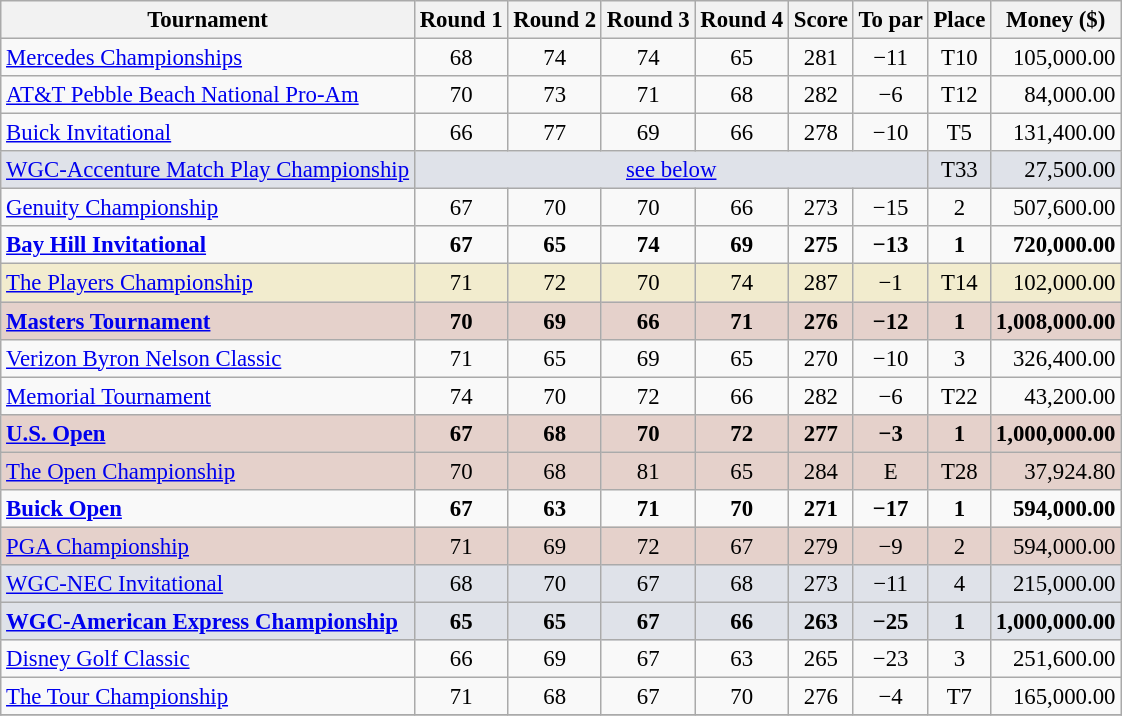<table class=wikitable style="font-size:95%;text-align:center">
<tr>
<th>Tournament</th>
<th>Round 1</th>
<th>Round 2</th>
<th>Round 3</th>
<th>Round 4</th>
<th>Score</th>
<th>To par</th>
<th>Place</th>
<th>Money ($)</th>
</tr>
<tr>
<td align=left><a href='#'>Mercedes Championships</a></td>
<td>68</td>
<td>74</td>
<td>74</td>
<td>65</td>
<td>281</td>
<td>−11</td>
<td>T10</td>
<td align=right>105,000.00</td>
</tr>
<tr>
<td align=left><a href='#'>AT&T Pebble Beach National Pro-Am</a></td>
<td>70</td>
<td>73</td>
<td>71</td>
<td>68</td>
<td>282</td>
<td>−6</td>
<td>T12</td>
<td align=right>84,000.00</td>
</tr>
<tr>
<td align=left><a href='#'>Buick Invitational</a></td>
<td>66</td>
<td>77</td>
<td>69</td>
<td>66</td>
<td>278</td>
<td>−10</td>
<td>T5</td>
<td align=right>131,400.00</td>
</tr>
<tr style="background:#dfe2e9;">
<td align=left><a href='#'>WGC-Accenture Match Play Championship</a></td>
<td colspan="6"><a href='#'>see below</a></td>
<td>T33</td>
<td align=right>27,500.00</td>
</tr>
<tr>
<td align=left><a href='#'>Genuity Championship</a></td>
<td>67</td>
<td>70</td>
<td>70</td>
<td>66</td>
<td>273</td>
<td>−15</td>
<td>2</td>
<td align=right>507,600.00</td>
</tr>
<tr>
<td align=left><strong><a href='#'>Bay Hill Invitational</a></strong></td>
<td><strong>67</strong></td>
<td><strong>65</strong></td>
<td><strong>74</strong></td>
<td><strong>69</strong></td>
<td><strong>275</strong></td>
<td><strong>−13</strong></td>
<td><strong>1</strong></td>
<td align=right><strong>720,000.00</strong></td>
</tr>
<tr style="background:#f2ecce;">
<td align=left><a href='#'>The Players Championship</a></td>
<td>71</td>
<td>72</td>
<td>70</td>
<td>74</td>
<td>287</td>
<td>−1</td>
<td>T14</td>
<td align=right>102,000.00</td>
</tr>
<tr style="background:#e5d1cb;">
<td align=left><strong><a href='#'>Masters Tournament</a></strong></td>
<td><strong>70</strong></td>
<td><strong>69</strong></td>
<td><strong>66</strong></td>
<td><strong>71</strong></td>
<td><strong>276</strong></td>
<td><strong>−12</strong></td>
<td><strong>1</strong></td>
<td align=right><strong>1,008,000.00</strong></td>
</tr>
<tr>
<td align=left><a href='#'>Verizon Byron Nelson Classic</a></td>
<td>71</td>
<td>65</td>
<td>69</td>
<td>65</td>
<td>270</td>
<td>−10</td>
<td>3</td>
<td align=right>326,400.00</td>
</tr>
<tr>
<td align=left><a href='#'>Memorial Tournament</a></td>
<td>74</td>
<td>70</td>
<td>72</td>
<td>66</td>
<td>282</td>
<td>−6</td>
<td>T22</td>
<td align=right>43,200.00</td>
</tr>
<tr style="background:#e5d1cb;">
<td align=left><strong><a href='#'>U.S. Open</a></strong></td>
<td><strong>67</strong></td>
<td><strong>68</strong></td>
<td><strong>70</strong></td>
<td><strong>72</strong></td>
<td><strong>277</strong></td>
<td><strong>−3</strong></td>
<td><strong>1</strong></td>
<td align=right><strong>1,000,000.00</strong></td>
</tr>
<tr style="background:#e5d1cb;">
<td align=left><a href='#'>The Open Championship</a></td>
<td>70</td>
<td>68</td>
<td>81</td>
<td>65</td>
<td>284</td>
<td>E</td>
<td>T28</td>
<td align=right>37,924.80</td>
</tr>
<tr>
<td align=left><strong><a href='#'>Buick Open</a></strong></td>
<td><strong>67</strong></td>
<td><strong>63</strong></td>
<td><strong>71</strong></td>
<td><strong>70</strong></td>
<td><strong>271</strong></td>
<td><strong>−17</strong></td>
<td><strong>1</strong></td>
<td align=right><strong>594,000.00</strong></td>
</tr>
<tr style="background:#e5d1cb;">
<td align=left><a href='#'>PGA Championship</a></td>
<td>71</td>
<td>69</td>
<td>72</td>
<td>67</td>
<td>279</td>
<td>−9</td>
<td>2</td>
<td align=right>594,000.00</td>
</tr>
<tr style="background:#dfe2e9;">
<td align=left><a href='#'>WGC-NEC Invitational</a></td>
<td>68</td>
<td>70</td>
<td>67</td>
<td>68</td>
<td>273</td>
<td>−11</td>
<td>4</td>
<td align=right>215,000.00</td>
</tr>
<tr style="background:#dfe2e9;">
<td align=left><strong><a href='#'>WGC-American Express Championship</a></strong></td>
<td><strong>65</strong></td>
<td><strong>65</strong></td>
<td><strong>67</strong></td>
<td><strong>66</strong></td>
<td><strong>263</strong></td>
<td><strong>−25</strong></td>
<td><strong>1</strong></td>
<td align=right><strong>1,000,000.00</strong></td>
</tr>
<tr>
<td align=left><a href='#'>Disney Golf Classic</a></td>
<td>66</td>
<td>69</td>
<td>67</td>
<td>63</td>
<td>265</td>
<td>−23</td>
<td>3</td>
<td align=right>251,600.00</td>
</tr>
<tr>
<td align=left><a href='#'>The Tour Championship</a></td>
<td>71</td>
<td>68</td>
<td>67</td>
<td>70</td>
<td>276</td>
<td>−4</td>
<td>T7</td>
<td align=right>165,000.00</td>
</tr>
<tr>
</tr>
</table>
